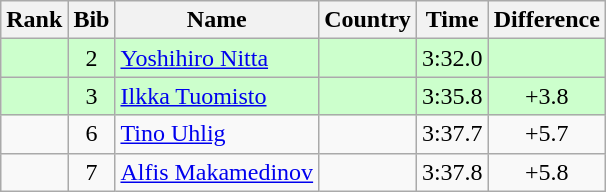<table class="wikitable sortable" style="text-align:center">
<tr>
<th>Rank</th>
<th>Bib</th>
<th>Name</th>
<th>Country</th>
<th>Time</th>
<th>Difference</th>
</tr>
<tr bgcolor="#ccffcc">
<td></td>
<td>2</td>
<td align=left><a href='#'>Yoshihiro Nitta</a></td>
<td align=left></td>
<td>3:32.0</td>
<td></td>
</tr>
<tr bgcolor="#ccffcc">
<td></td>
<td>3</td>
<td align=left><a href='#'>Ilkka Tuomisto</a></td>
<td align=left></td>
<td>3:35.8</td>
<td>+3.8</td>
</tr>
<tr>
<td></td>
<td>6</td>
<td align=left><a href='#'>Tino Uhlig</a></td>
<td align=left></td>
<td>3:37.7</td>
<td>+5.7</td>
</tr>
<tr>
<td></td>
<td>7</td>
<td align=left><a href='#'>Alfis Makamedinov</a></td>
<td align=left></td>
<td>3:37.8</td>
<td>+5.8</td>
</tr>
</table>
